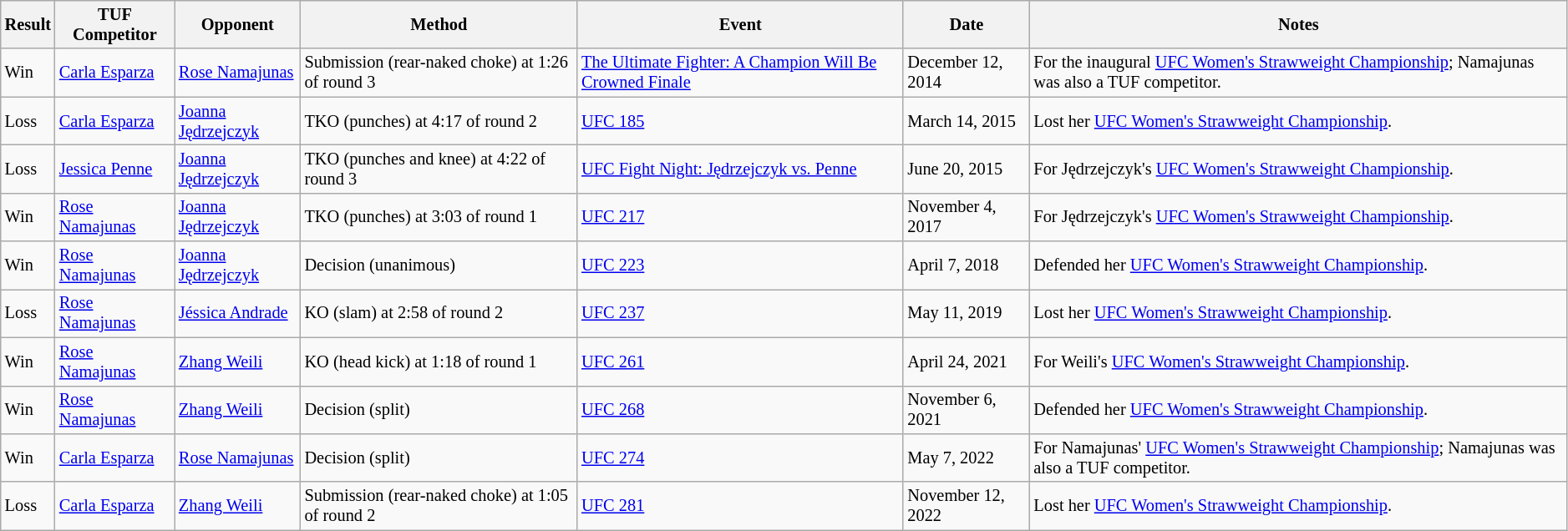<table class="wikitable sortable" style="font-size:85%; text-align:left; width:99%;">
<tr>
<th>Result</th>
<th>TUF Competitor</th>
<th>Opponent</th>
<th>Method</th>
<th>Event</th>
<th>Date</th>
<th>Notes</th>
</tr>
<tr>
<td>Win</td>
<td><a href='#'>Carla Esparza</a></td>
<td><a href='#'>Rose Namajunas</a></td>
<td>Submission (rear-naked choke) at 1:26 of round 3</td>
<td><a href='#'>The Ultimate Fighter: A Champion Will Be Crowned Finale</a></td>
<td>December 12, 2014</td>
<td>For the inaugural <a href='#'>UFC Women's Strawweight Championship</a>; Namajunas was also a TUF competitor.</td>
</tr>
<tr>
<td>Loss</td>
<td><a href='#'>Carla Esparza</a></td>
<td><a href='#'>Joanna Jędrzejczyk</a></td>
<td>TKO (punches) at 4:17 of round 2</td>
<td><a href='#'>UFC 185</a></td>
<td>March 14, 2015</td>
<td>Lost her <a href='#'>UFC Women's Strawweight Championship</a>.</td>
</tr>
<tr>
<td>Loss</td>
<td><a href='#'>Jessica Penne</a></td>
<td><a href='#'>Joanna Jędrzejczyk</a></td>
<td>TKO (punches and knee) at 4:22 of round 3</td>
<td><a href='#'>UFC Fight Night: Jędrzejczyk vs. Penne</a></td>
<td>June 20, 2015</td>
<td>For Jędrzejczyk's <a href='#'>UFC Women's Strawweight Championship</a>.</td>
</tr>
<tr>
<td>Win</td>
<td><a href='#'>Rose Namajunas</a></td>
<td><a href='#'>Joanna Jędrzejczyk</a></td>
<td>TKO (punches) at 3:03 of round 1</td>
<td><a href='#'>UFC 217</a></td>
<td>November 4, 2017</td>
<td>For Jędrzejczyk's <a href='#'>UFC Women's Strawweight Championship</a>.</td>
</tr>
<tr>
<td>Win</td>
<td><a href='#'>Rose Namajunas</a></td>
<td><a href='#'>Joanna Jędrzejczyk</a></td>
<td>Decision (unanimous)</td>
<td><a href='#'>UFC 223</a></td>
<td>April 7, 2018</td>
<td>Defended her <a href='#'>UFC Women's Strawweight Championship</a>.</td>
</tr>
<tr>
<td>Loss</td>
<td><a href='#'>Rose Namajunas</a></td>
<td><a href='#'>Jéssica Andrade</a></td>
<td>KO (slam) at 2:58 of round 2</td>
<td><a href='#'>UFC 237</a></td>
<td>May 11, 2019</td>
<td>Lost her <a href='#'>UFC Women's Strawweight Championship</a>.</td>
</tr>
<tr>
<td>Win</td>
<td><a href='#'>Rose Namajunas</a></td>
<td><a href='#'>Zhang Weili</a></td>
<td>KO (head kick) at 1:18 of round 1</td>
<td><a href='#'>UFC 261</a></td>
<td>April 24, 2021</td>
<td>For Weili's <a href='#'>UFC Women's Strawweight Championship</a>.</td>
</tr>
<tr>
<td>Win</td>
<td><a href='#'>Rose Namajunas</a></td>
<td><a href='#'>Zhang Weili</a></td>
<td>Decision (split)</td>
<td><a href='#'>UFC 268</a></td>
<td>November 6, 2021</td>
<td>Defended her <a href='#'>UFC Women's Strawweight Championship</a>.</td>
</tr>
<tr>
<td>Win</td>
<td><a href='#'>Carla Esparza</a></td>
<td><a href='#'>Rose Namajunas</a></td>
<td>Decision (split)</td>
<td><a href='#'>UFC 274</a></td>
<td>May 7, 2022</td>
<td>For Namajunas' <a href='#'>UFC Women's Strawweight Championship</a>; Namajunas was also a TUF competitor.</td>
</tr>
<tr>
<td>Loss</td>
<td><a href='#'>Carla Esparza</a></td>
<td><a href='#'>Zhang Weili</a></td>
<td>Submission (rear-naked choke) at 1:05 of round 2</td>
<td><a href='#'>UFC 281</a></td>
<td>November 12, 2022</td>
<td>Lost her <a href='#'>UFC Women's Strawweight Championship</a>.</td>
</tr>
</table>
